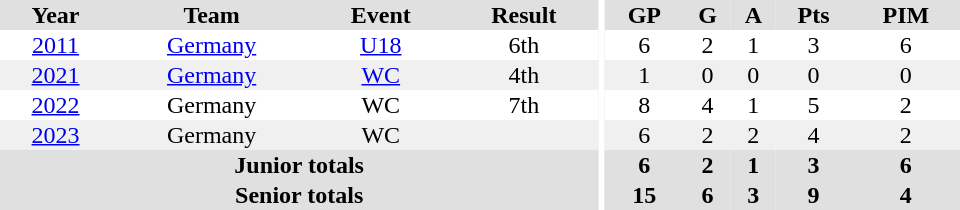<table border="0" cellpadding="1" cellspacing="0" ID="Table3" style="text-align:center; width:40em">
<tr ALIGN="center" bgcolor="#e0e0e0">
<th>Year</th>
<th>Team</th>
<th>Event</th>
<th>Result</th>
<th rowspan="99" bgcolor="#ffffff"></th>
<th>GP</th>
<th>G</th>
<th>A</th>
<th>Pts</th>
<th>PIM</th>
</tr>
<tr>
<td><a href='#'>2011</a></td>
<td><a href='#'>Germany</a></td>
<td><a href='#'>U18</a></td>
<td>6th</td>
<td>6</td>
<td>2</td>
<td>1</td>
<td>3</td>
<td>6</td>
</tr>
<tr bgcolor="#f0f0f0">
<td><a href='#'>2021</a></td>
<td><a href='#'>Germany</a></td>
<td><a href='#'>WC</a></td>
<td>4th</td>
<td>1</td>
<td>0</td>
<td>0</td>
<td>0</td>
<td>0</td>
</tr>
<tr>
<td><a href='#'>2022</a></td>
<td>Germany</td>
<td>WC</td>
<td>7th</td>
<td>8</td>
<td>4</td>
<td>1</td>
<td>5</td>
<td>2</td>
</tr>
<tr bgcolor="#f0f0f0">
<td><a href='#'>2023</a></td>
<td>Germany</td>
<td>WC</td>
<td></td>
<td>6</td>
<td>2</td>
<td>2</td>
<td>4</td>
<td>2</td>
</tr>
<tr bgcolor="#e0e0e0">
<th colspan="4">Junior totals</th>
<th>6</th>
<th>2</th>
<th>1</th>
<th>3</th>
<th>6</th>
</tr>
<tr bgcolor="#e0e0e0">
<th colspan="4">Senior totals</th>
<th>15</th>
<th>6</th>
<th>3</th>
<th>9</th>
<th>4</th>
</tr>
</table>
